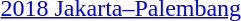<table>
<tr>
<td rowspan=2><a href='#'>2018 Jakarta–Palembang</a></td>
<td rowspan=2></td>
<td rowspan=2></td>
<td></td>
</tr>
<tr>
<td></td>
</tr>
</table>
